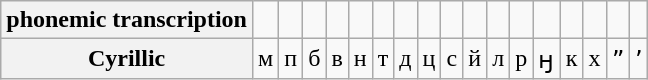<table class="wikitable" style="text-align: center;">
<tr>
<th>phonemic transcription</th>
<td></td>
<td></td>
<td></td>
<td></td>
<td></td>
<td></td>
<td></td>
<td></td>
<td></td>
<td></td>
<td></td>
<td></td>
<td></td>
<td></td>
<td></td>
<td></td>
<td></td>
</tr>
<tr>
<th>Cyrillic</th>
<td>м</td>
<td>п</td>
<td>б</td>
<td>в</td>
<td>н</td>
<td>т</td>
<td>д</td>
<td>ц</td>
<td>с</td>
<td>й</td>
<td>л</td>
<td>р</td>
<td>ӈ</td>
<td>к</td>
<td>х</td>
<td>ˮ</td>
<td>ʼ</td>
</tr>
</table>
